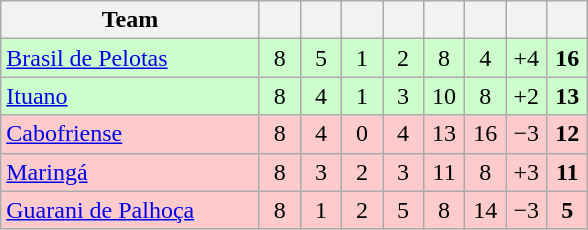<table class="wikitable" style="text-align: center;">
<tr>
<th width=165>Team</th>
<th width=20></th>
<th width=20></th>
<th width=20></th>
<th width=20></th>
<th width=20></th>
<th width=20></th>
<th width=20></th>
<th width=20></th>
</tr>
<tr bgcolor=#ccffcc>
<td align=left> <a href='#'>Brasil de Pelotas</a></td>
<td>8</td>
<td>5</td>
<td>1</td>
<td>2</td>
<td>8</td>
<td>4</td>
<td>+4</td>
<td><strong>16</strong></td>
</tr>
<tr bgcolor=#ccffcc>
<td align=left> <a href='#'>Ituano</a></td>
<td>8</td>
<td>4</td>
<td>1</td>
<td>3</td>
<td>10</td>
<td>8</td>
<td>+2</td>
<td><strong>13</strong></td>
</tr>
<tr bgcolor=#FDCBCC>
<td align=left> <a href='#'>Cabofriense</a></td>
<td>8</td>
<td>4</td>
<td>0</td>
<td>4</td>
<td>13</td>
<td>16</td>
<td>−3</td>
<td><strong>12</strong></td>
</tr>
<tr bgcolor=#FDCBCC>
<td align=left> <a href='#'>Maringá</a></td>
<td>8</td>
<td>3</td>
<td>2</td>
<td>3</td>
<td>11</td>
<td>8</td>
<td>+3</td>
<td><strong>11</strong></td>
</tr>
<tr bgcolor=#FDCBCC>
<td align=left> <a href='#'>Guarani de Palhoça</a></td>
<td>8</td>
<td>1</td>
<td>2</td>
<td>5</td>
<td>8</td>
<td>14</td>
<td>−3</td>
<td><strong>5 </strong></td>
</tr>
</table>
